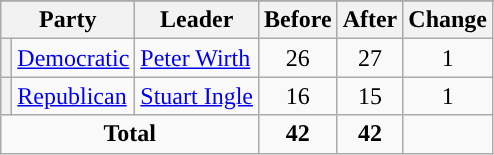<table class="wikitable" style="text-align:center;">
<tr>
</tr>
<tr>
<th colspan=2>Party</th>
<th>Leader</th>
<th>Before</th>
<th>After</th>
<th>Change</th>
</tr>
<tr>
<th style="background-color:"></th>
<td style="text-align:left;"><a href='#'>Democratic</a></td>
<td style="text-align:left;"><a href='#'>Peter Wirth</a></td>
<td>26</td>
<td>27</td>
<td> 1</td>
</tr>
<tr>
<th style="background-color:"></th>
<td style="text-align:left;"><a href='#'>Republican</a></td>
<td style="text-align:left;"><a href='#'>Stuart Ingle</a></td>
<td>16</td>
<td>15</td>
<td> 1</td>
</tr>
<tr>
<td colspan=3><strong>Total</strong></td>
<td><strong>42</strong></td>
<td><strong>42</strong></td>
<td></td>
</tr>
</table>
